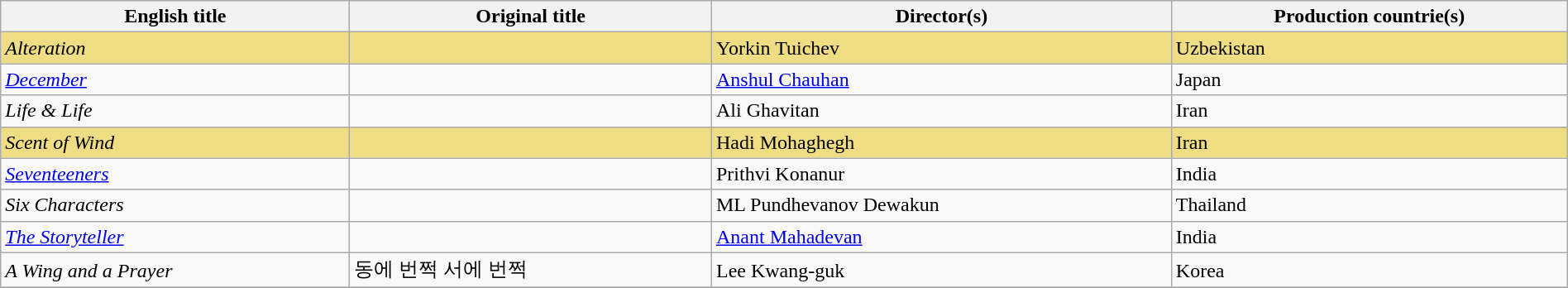<table class="sortable wikitable" style="width:100%; margin-bottom:4px" cellpadding="5">
<tr>
<th scope="col">English title</th>
<th scope="col">Original title</th>
<th scope="col">Director(s)</th>
<th scope="col">Production countrie(s)</th>
</tr>
<tr style="background:#eedd82;">
<td><em>Alteration</em></td>
<td></td>
<td>Yorkin Tuichev</td>
<td>Uzbekistan</td>
</tr>
<tr>
<td><em><a href='#'>December</a></em></td>
<td></td>
<td><a href='#'>Anshul Chauhan</a></td>
<td>Japan</td>
</tr>
<tr>
<td><em>Life & Life</em></td>
<td></td>
<td>Ali Ghavitan</td>
<td>Iran</td>
</tr>
<tr style="background:#eedd82;">
<td><em>Scent of Wind</em></td>
<td></td>
<td>Hadi Mohaghegh</td>
<td>Iran</td>
</tr>
<tr>
<td><em><a href='#'>Seventeeners</a></em></td>
<td></td>
<td>Prithvi Konanur</td>
<td>India</td>
</tr>
<tr>
<td><em>Six Characters</em></td>
<td></td>
<td>ML Pundhevanov Dewakun</td>
<td>Thailand</td>
</tr>
<tr>
<td><em><a href='#'>The Storyteller</a></em></td>
<td></td>
<td><a href='#'>Anant Mahadevan</a></td>
<td>India</td>
</tr>
<tr>
<td><em>A Wing and a Prayer</em></td>
<td>동에 번쩍 서에 번쩍</td>
<td>Lee Kwang-guk</td>
<td>Korea</td>
</tr>
<tr>
</tr>
</table>
